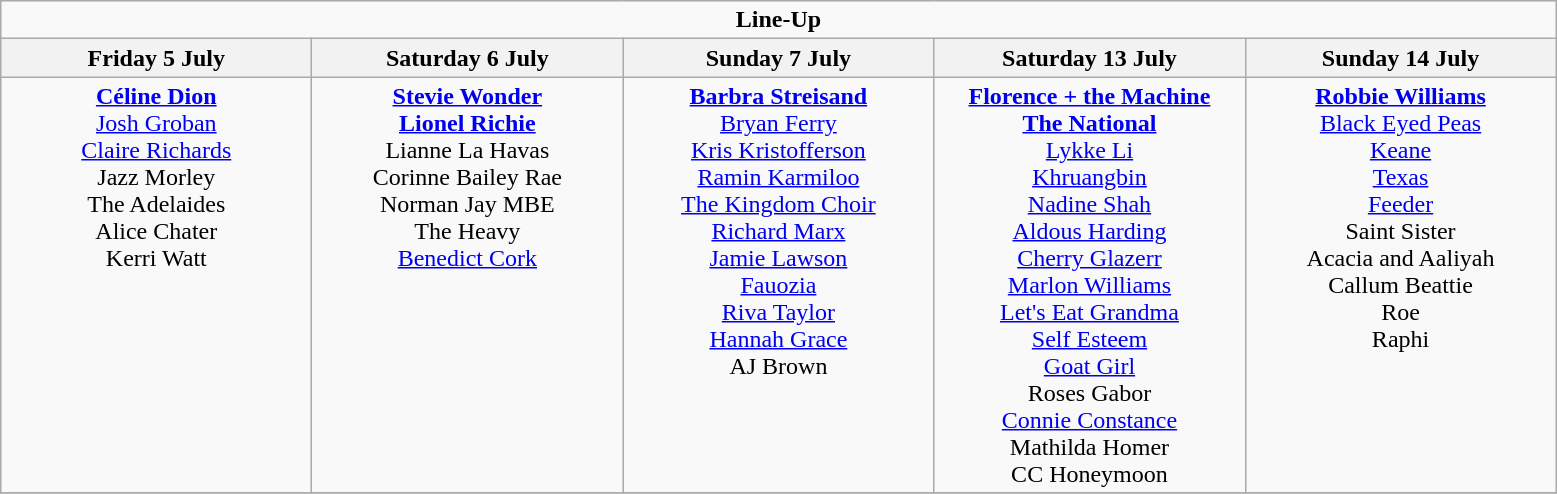<table class="wikitable">
<tr>
<td colspan="5" style="text-align:center;"><strong>Line-Up</strong></td>
</tr>
<tr>
<th>Friday 5 July</th>
<th>Saturday 6 July</th>
<th>Sunday 7 July</th>
<th>Saturday 13 July</th>
<th>Sunday 14 July</th>
</tr>
<tr>
<td style="text-align:center; vertical-align:top; width:200px;"><a href='#'><strong>Céline Dion</strong></a><br><a href='#'>Josh Groban</a><br><a href='#'>Claire Richards</a><br>Jazz Morley<br>The Adelaides<br>Alice Chater<br>Kerri Watt</td>
<td style="text-align:center; vertical-align:top; width:200px;"><strong><a href='#'>Stevie Wonder</a></strong> <br> <strong><a href='#'>Lionel Richie</a></strong> <br> Lianne La Havas <br> Corinne Bailey Rae <br> Norman Jay MBE <br> The Heavy <br> <a href='#'>Benedict Cork</a></td>
<td style="text-align:center; vertical-align:top; width:200px;"><strong><a href='#'>Barbra Streisand</a></strong> <br> <a href='#'>Bryan Ferry</a> <br> <a href='#'>Kris Kristofferson</a> <br> <a href='#'>Ramin Karmiloo</a> <br> <a href='#'>The Kingdom Choir</a> <br> <a href='#'>Richard Marx</a> <br> <a href='#'>Jamie Lawson</a> <br> <a href='#'>Fauozia</a> <br> <a href='#'>Riva Taylor</a> <br> <a href='#'>Hannah Grace</a> <br> AJ Brown</td>
<td style="text-align:center; vertical-align:top; width:200px;"><a href='#'><strong>Florence + the Machine</strong></a> <br> <a href='#'><strong>The National</strong></a> <br> <a href='#'>Lykke Li</a> <br> <a href='#'>Khruangbin</a> <br> <a href='#'>Nadine Shah</a> <br> <a href='#'>Aldous Harding</a> <br> <a href='#'>Cherry Glazerr</a> <br> <a href='#'>Marlon Williams</a> <br> <a href='#'>Let's Eat Grandma</a> <br> <a href='#'>Self Esteem</a> <br> <a href='#'>Goat Girl</a> <br> Roses Gabor <br> <a href='#'>Connie Constance</a> <br> Mathilda Homer <br> CC Honeymoon</td>
<td style="text-align:center; vertical-align:top; width:200px;"><strong><a href='#'>Robbie Williams</a></strong><br><a href='#'>Black Eyed Peas</a> <br> <a href='#'>Keane</a> <br> <a href='#'>Texas</a> <br> <a href='#'>Feeder</a> <br> Saint Sister <br> Acacia and Aaliyah <br> Callum Beattie <br> Roe <br> Raphi</td>
</tr>
<tr>
</tr>
</table>
